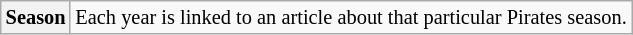<table class="wikitable plainrowheaders" style="font-size:85%">
<tr>
<th scope="row" style="text-align:center"><strong>Season</strong></th>
<td>Each year is linked to an article about that particular Pirates season.<br></td>
</tr>
</table>
